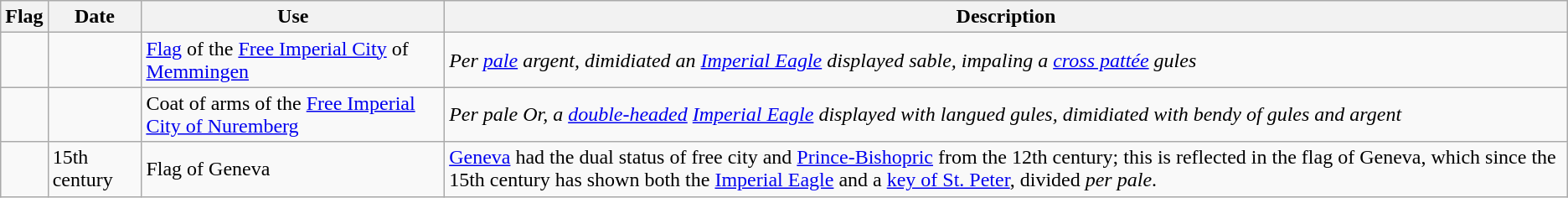<table class="wikitable">
<tr>
<th scope="col">Flag</th>
<th scope="col">Date</th>
<th scope="col">Use</th>
<th scope="col">Description</th>
</tr>
<tr>
<td></td>
<td></td>
<td><a href='#'>Flag</a> of the <a href='#'>Free Imperial City</a> of <a href='#'>Memmingen</a></td>
<td><em>Per <a href='#'>pale</a> argent, dimidiated an <a href='#'>Imperial Eagle</a> displayed sable, impaling a <a href='#'>cross pattée</a> gules</em></td>
</tr>
<tr>
<td></td>
<td></td>
<td>Coat of arms of the <a href='#'>Free Imperial City of Nuremberg</a></td>
<td><em>Per pale Or, a <a href='#'>double-headed</a> <a href='#'>Imperial Eagle</a> displayed with langued gules, dimidiated with bendy of gules and argent</em></td>
</tr>
<tr>
<td></td>
<td>15th century</td>
<td>Flag of Geneva</td>
<td><a href='#'>Geneva</a> had the dual status of free city and <a href='#'>Prince-Bishopric</a> from the 12th century; this is reflected in the flag of Geneva, which since the 15th century has shown both the <a href='#'>Imperial Eagle</a> and a <a href='#'>key of St. Peter</a>, divided <em>per pale</em>.</td>
</tr>
</table>
